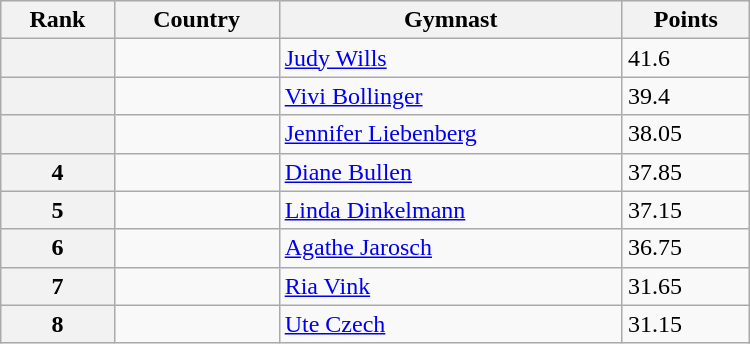<table class="wikitable" width=500>
<tr bgcolor="#efefef">
<th>Rank</th>
<th>Country</th>
<th>Gymnast</th>
<th>Points</th>
</tr>
<tr>
<th></th>
<td></td>
<td><a href='#'>Judy Wills</a></td>
<td>41.6</td>
</tr>
<tr>
<th></th>
<td></td>
<td><a href='#'>Vivi Bollinger</a></td>
<td>39.4</td>
</tr>
<tr>
<th></th>
<td></td>
<td><a href='#'>Jennifer Liebenberg</a></td>
<td>38.05</td>
</tr>
<tr>
<th>4</th>
<td></td>
<td><a href='#'>Diane Bullen</a></td>
<td>37.85</td>
</tr>
<tr>
<th>5</th>
<td></td>
<td><a href='#'>Linda Dinkelmann</a></td>
<td>37.15</td>
</tr>
<tr>
<th>6</th>
<td></td>
<td><a href='#'>Agathe Jarosch</a></td>
<td>36.75</td>
</tr>
<tr>
<th>7</th>
<td></td>
<td><a href='#'>Ria Vink</a></td>
<td>31.65</td>
</tr>
<tr>
<th>8</th>
<td></td>
<td><a href='#'>Ute Czech</a></td>
<td>31.15</td>
</tr>
</table>
